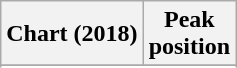<table class="wikitable sortable plainrowheaders" style="text-align:center">
<tr>
<th scope="col">Chart (2018)</th>
<th scope="col">Peak<br> position</th>
</tr>
<tr>
</tr>
<tr>
</tr>
<tr>
</tr>
</table>
